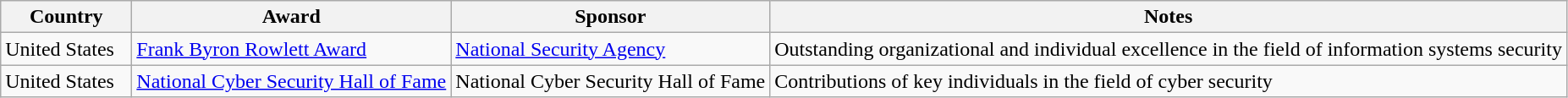<table class="wikitable sortable">
<tr>
<th style="width:6em;">Country</th>
<th>Award</th>
<th>Sponsor</th>
<th>Notes</th>
</tr>
<tr>
<td>United States</td>
<td><a href='#'>Frank Byron Rowlett Award</a></td>
<td><a href='#'>National Security Agency</a></td>
<td>Outstanding organizational and individual excellence in the field of information systems security</td>
</tr>
<tr>
<td>United States</td>
<td><a href='#'>National Cyber Security Hall of Fame</a></td>
<td>National Cyber Security Hall of Fame</td>
<td>Contributions of key individuals in the field of cyber security</td>
</tr>
</table>
